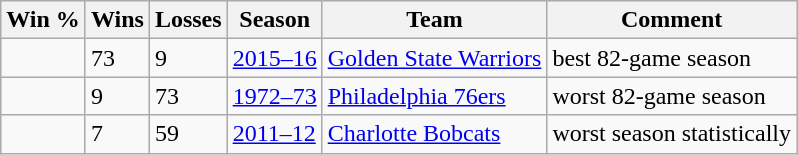<table class="wikitable">
<tr>
<th>Win %</th>
<th>Wins</th>
<th>Losses</th>
<th>Season</th>
<th>Team</th>
<th>Comment</th>
</tr>
<tr>
<td></td>
<td>73</td>
<td>9</td>
<td><a href='#'>2015–16</a></td>
<td><a href='#'>Golden State Warriors</a></td>
<td>best 82-game season</td>
</tr>
<tr>
<td></td>
<td>9</td>
<td>73</td>
<td><a href='#'>1972–73</a></td>
<td><a href='#'>Philadelphia 76ers</a></td>
<td>worst 82-game season</td>
</tr>
<tr>
<td></td>
<td>7</td>
<td>59</td>
<td><a href='#'>2011–12</a></td>
<td><a href='#'>Charlotte Bobcats</a></td>
<td>worst season statistically</td>
</tr>
</table>
